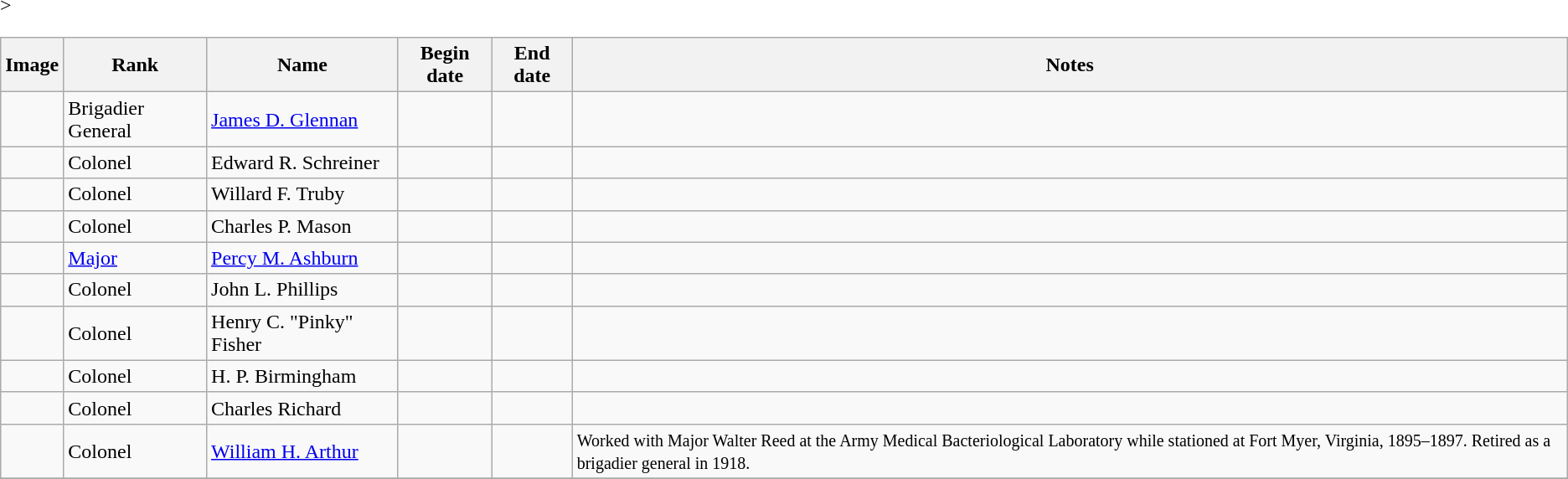<table class="wikitable sortable">
<tr>
<th class=unsortable>Image</th>
<th class=unsortable>Rank</th>
<th>Name</th>
<th>Begin date</th>
<th>End date</th>
<th class=unsortable>Notes</th>
</tr>
<tr>
<td></td>
<td>Brigadier General</td>
<td Sortname><a href='#'>James D. Glennan</a></td>
<td align=center></td>
<td align=center></td>
<td></td>
</tr>
<tr>
<td></td>
<td>Colonel</td>
<td Sortname>Edward R. Schreiner</td>
<td align=center></td>
<td align=center></td>
<td></td>
</tr>
<tr>
<td></td>
<td>Colonel</td>
<td Sortname>Willard F. Truby</td>
<td align=center></td>
<td align=center></td>
<td></td>
</tr>
<tr>
<td></td>
<td>Colonel</td>
<td Sortname>Charles P. Mason</td>
<td align=center></td>
<td align=center></td>
<td></td>
</tr>
<tr>
<td></td>
<td><a href='#'>Major</a></td>
<td Sortname><a href='#'>Percy M. Ashburn</a></td>
<td align=center></td>
<td align=center></td>
<td></td>
</tr>
<tr>
<td></td>
<td>Colonel</td>
<td Sortname>John L. Phillips</td>
<td align=center></td>
<td align=center></td>
<td></td>
</tr>
<tr>
<td></td>
<td>Colonel</td>
<td Sortname>Henry C. "Pinky" Fisher</td>
<td align=center></td>
<td align=center></td>
<td></td>
</tr>
<tr>
<td></td>
<td>Colonel</td>
<td Sortname>H. P. Birmingham</td>
<td align=center></td>
<td align=center></td>
<td></td>
</tr>
<tr>
<td></td>
<td>Colonel</td>
<td Sortname>Charles Richard</td>
<td align=center></td>
<td align=center></td>
<td></td>
</tr>
<tr>
<td></td>
<td>Colonel</td>
<td Sortname><a href='#'>William H. Arthur</a></td>
<td align=center></td>
<td align=center></td>
<td><small>Worked with Major Walter Reed at the Army Medical Bacteriological Laboratory while stationed at Fort Myer, Virginia, 1895–1897. Retired as a brigadier general in 1918.</small></td>
</tr>
<tr -->>
</tr>
</table>
